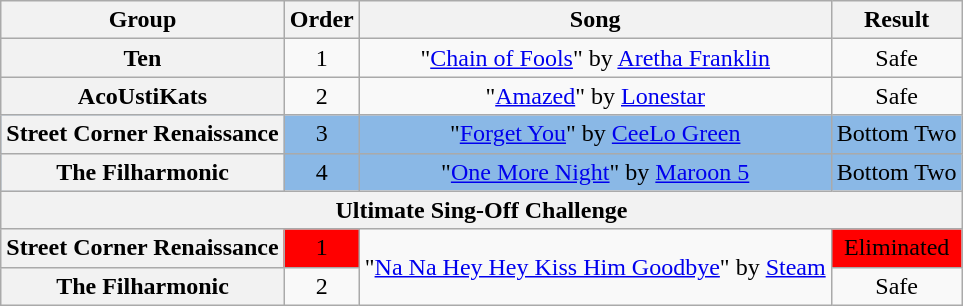<table class="wikitable plainrowheaders" style="text-align:center;">
<tr>
<th scope="col">Group</th>
<th scope="col">Order</th>
<th scope="col">Song</th>
<th scope="col">Result</th>
</tr>
<tr>
<th scope="row">Ten</th>
<td>1</td>
<td>"<a href='#'>Chain of Fools</a>" by <a href='#'>Aretha Franklin</a></td>
<td>Safe</td>
</tr>
<tr>
<th scope="row">AcoUstiKats</th>
<td>2</td>
<td>"<a href='#'>Amazed</a>" by <a href='#'>Lonestar</a></td>
<td>Safe</td>
</tr>
<tr bgcolor="8AB8E6">
<th scope="row">Street Corner Renaissance</th>
<td>3</td>
<td>"<a href='#'>Forget You</a>" by <a href='#'>CeeLo Green</a></td>
<td>Bottom Two</td>
</tr>
<tr bgcolor="8AB8E6">
<th scope="row">The Filharmonic</th>
<td>4</td>
<td>"<a href='#'>One More Night</a>" by <a href='#'>Maroon 5</a></td>
<td>Bottom Two</td>
</tr>
<tr>
<th scope="col" colspan="6">Ultimate Sing-Off Challenge</th>
</tr>
<tr>
<th scope="row">Street Corner Renaissance</th>
<td bgcolor="red">1</td>
<td rowspan="2">"<a href='#'>Na Na Hey Hey Kiss Him Goodbye</a>" by <a href='#'>Steam</a></td>
<td bgcolor="red">Eliminated</td>
</tr>
<tr>
<th scope="row">The Filharmonic</th>
<td>2</td>
<td>Safe</td>
</tr>
</table>
